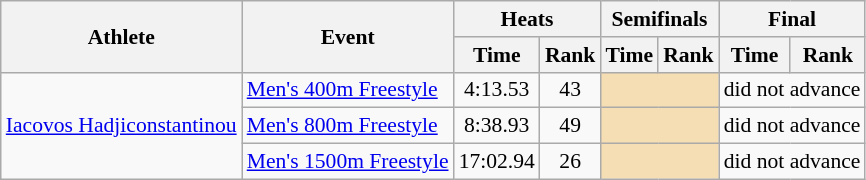<table class=wikitable style="font-size:90%">
<tr>
<th rowspan="2">Athlete</th>
<th rowspan="2">Event</th>
<th colspan="2">Heats</th>
<th colspan="2">Semifinals</th>
<th colspan="2">Final</th>
</tr>
<tr>
<th>Time</th>
<th>Rank</th>
<th>Time</th>
<th>Rank</th>
<th>Time</th>
<th>Rank</th>
</tr>
<tr>
<td rowspan="3"><a href='#'>Iacovos Hadjiconstantinou</a></td>
<td><a href='#'>Men's 400m Freestyle</a></td>
<td align=center>4:13.53</td>
<td align=center>43</td>
<td colspan= 2 bgcolor="wheat"></td>
<td align=center colspan=2>did not advance</td>
</tr>
<tr>
<td><a href='#'>Men's 800m Freestyle</a></td>
<td align=center>8:38.93</td>
<td align=center>49</td>
<td colspan= 2 bgcolor="wheat"></td>
<td align=center colspan=2>did not advance</td>
</tr>
<tr>
<td><a href='#'>Men's 1500m Freestyle</a></td>
<td align=center>17:02.94</td>
<td align=center>26</td>
<td colspan= 2 bgcolor="wheat"></td>
<td align=center colspan=2>did not advance</td>
</tr>
</table>
